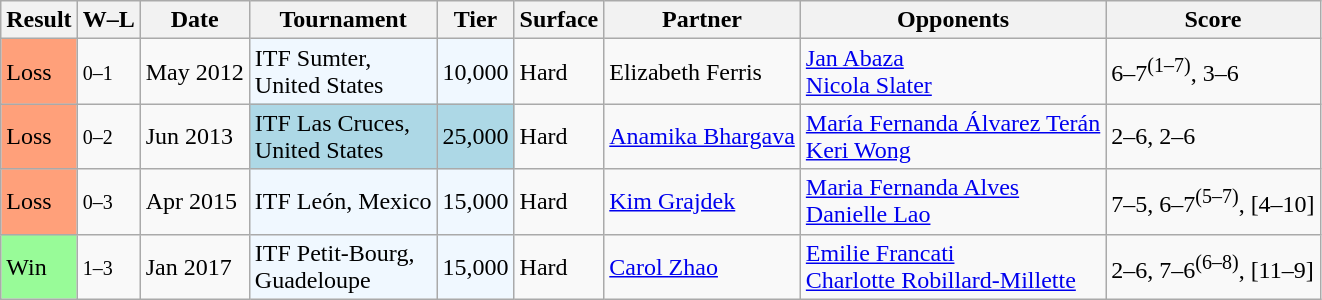<table class="sortable wikitable">
<tr>
<th>Result</th>
<th class=unsortable>W–L</th>
<th>Date</th>
<th>Tournament</th>
<th>Tier</th>
<th>Surface</th>
<th>Partner</th>
<th>Opponents</th>
<th class=unsortable>Score</th>
</tr>
<tr>
<td style="background:#ffa07a;">Loss</td>
<td><small>0–1</small></td>
<td>May 2012</td>
<td style="background:#f0f8ff;">ITF Sumter,<br> United States</td>
<td style="background:#f0f8ff;">10,000</td>
<td>Hard</td>
<td> Elizabeth Ferris</td>
<td> <a href='#'>Jan Abaza</a> <br>  <a href='#'>Nicola Slater</a></td>
<td>6–7<sup>(1–7)</sup>, 3–6</td>
</tr>
<tr>
<td style="background:#ffa07a;">Loss</td>
<td><small>0–2</small></td>
<td>Jun 2013</td>
<td style="background:lightblue;">ITF Las Cruces,<br> United States</td>
<td style="background:lightblue;">25,000</td>
<td>Hard</td>
<td> <a href='#'>Anamika Bhargava</a></td>
<td> <a href='#'>María Fernanda Álvarez Terán</a> <br>  <a href='#'>Keri Wong</a></td>
<td>2–6, 2–6</td>
</tr>
<tr>
<td style="background:#ffa07a;">Loss</td>
<td><small>0–3</small></td>
<td>Apr 2015</td>
<td style="background:#f0f8ff;">ITF León, Mexico</td>
<td style="background:#f0f8ff;">15,000</td>
<td>Hard</td>
<td> <a href='#'>Kim Grajdek</a></td>
<td> <a href='#'>Maria Fernanda Alves</a> <br>  <a href='#'>Danielle Lao</a></td>
<td>7–5, 6–7<sup>(5–7)</sup>, [4–10]</td>
</tr>
<tr>
<td style="background:#98fb98;">Win</td>
<td><small>1–3</small></td>
<td>Jan 2017</td>
<td style="background:#f0f8ff;">ITF Petit-Bourg, <br>Guadeloupe</td>
<td style="background:#f0f8ff;">15,000</td>
<td>Hard</td>
<td> <a href='#'>Carol Zhao</a></td>
<td> <a href='#'>Emilie Francati</a> <br>  <a href='#'>Charlotte Robillard-Millette</a></td>
<td>2–6, 7–6<sup>(6–8)</sup>, [11–9]</td>
</tr>
</table>
